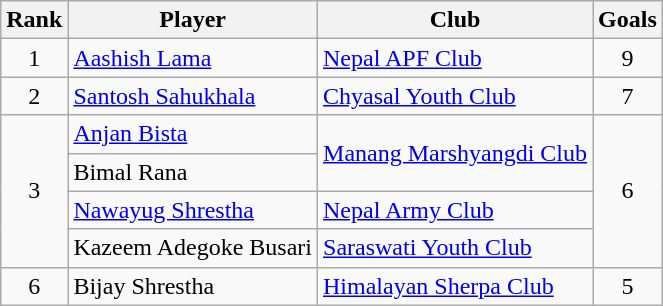<table class="wikitable">
<tr>
<th>Rank</th>
<th>Player</th>
<th>Club</th>
<th>Goals</th>
</tr>
<tr>
<td align="center">1</td>
<td> <a href='#'>Aashish Lama</a></td>
<td><a href='#'>Nepal APF Club</a></td>
<td align="center">9</td>
</tr>
<tr>
<td align="center">2</td>
<td> <a href='#'>Santosh Sahukhala</a></td>
<td><a href='#'>Chyasal Youth Club</a></td>
<td align="center">7</td>
</tr>
<tr>
<td rowspan="4" align="center">3</td>
<td> <a href='#'>Anjan Bista</a></td>
<td rowspan="2"><a href='#'>Manang Marshyangdi Club</a></td>
<td rowspan="4" align="center">6</td>
</tr>
<tr>
<td> Bimal Rana</td>
</tr>
<tr>
<td> <a href='#'>Nawayug Shrestha</a></td>
<td><a href='#'>Nepal Army Club</a></td>
</tr>
<tr>
<td> Kazeem Adegoke Busari</td>
<td><a href='#'>Saraswati Youth Club</a></td>
</tr>
<tr>
<td align="center">6</td>
<td> Bijay Shrestha</td>
<td><a href='#'>Himalayan Sherpa Club</a></td>
<td align="center">5</td>
</tr>
</table>
